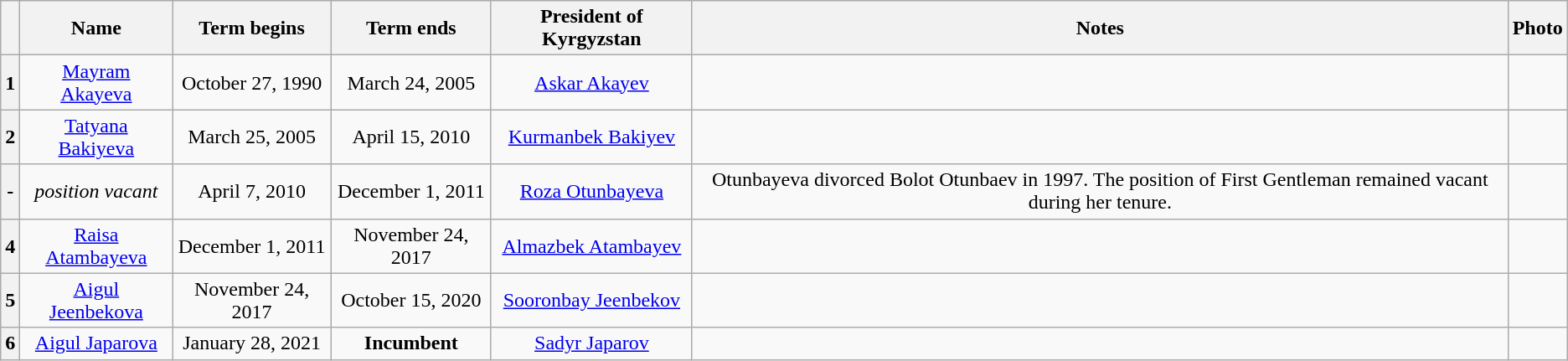<table class="wikitable" style="text-align:center">
<tr>
<th></th>
<th>Name</th>
<th>Term begins</th>
<th>Term ends</th>
<th>President of Kyrgyzstan</th>
<th>Notes</th>
<th>Photo</th>
</tr>
<tr>
<th><strong>1</strong></th>
<td><a href='#'>Mayram Akayeva</a></td>
<td>October 27, 1990</td>
<td>March 24, 2005</td>
<td><a href='#'>Askar Akayev</a></td>
<td></td>
<td></td>
</tr>
<tr>
<th><strong>2</strong></th>
<td><a href='#'>Tatyana Bakiyeva</a></td>
<td>March 25, 2005</td>
<td>April 15, 2010</td>
<td><a href='#'>Kurmanbek Bakiyev</a></td>
<td></td>
<td></td>
</tr>
<tr>
<th><strong>-</strong></th>
<td><em>position vacant</em></td>
<td>April 7, 2010</td>
<td>December 1, 2011</td>
<td><a href='#'>Roza Otunbayeva</a></td>
<td>Otunbayeva divorced Bolot Otunbaev in 1997. The position of First Gentleman remained vacant during her tenure.</td>
<td></td>
</tr>
<tr>
<th><strong>4</strong></th>
<td><a href='#'>Raisa Atambayeva</a></td>
<td>December 1, 2011</td>
<td>November 24, 2017</td>
<td><a href='#'>Almazbek Atambayev</a></td>
<td></td>
<td></td>
</tr>
<tr>
<th><strong>5</strong></th>
<td><a href='#'>Aigul Jeenbekova</a></td>
<td>November 24, 2017</td>
<td>October 15, 2020</td>
<td><a href='#'>Sooronbay Jeenbekov</a></td>
<td></td>
<td></td>
</tr>
<tr>
<th><strong>6</strong></th>
<td><a href='#'>Aigul Japarova</a></td>
<td>January 28, 2021</td>
<td><strong>Incumbent</strong></td>
<td><a href='#'>Sadyr Japarov</a></td>
<td></td>
<td></td>
</tr>
</table>
